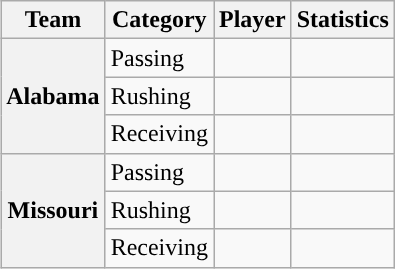<table class="wikitable" style="float:right">
<tr>
<th>Team</th>
<th>Category</th>
<th>Player</th>
<th>Statistics</th>
</tr>
<tr>
<th rowspan=3>Alabama</th>
<td>Passing</td>
<td></td>
<td></td>
</tr>
<tr>
<td>Rushing</td>
<td></td>
<td></td>
</tr>
<tr>
<td>Receiving</td>
<td></td>
<td></td>
</tr>
<tr>
<th rowspan=3>Missouri</th>
<td>Passing</td>
<td></td>
<td></td>
</tr>
<tr>
<td>Rushing</td>
<td></td>
<td></td>
</tr>
<tr>
<td>Receiving</td>
<td></td>
<td></td>
</tr>
</table>
